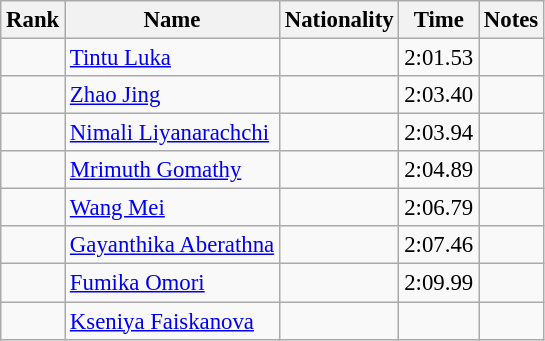<table class="wikitable sortable" style="text-align:center;font-size:95%">
<tr>
<th>Rank</th>
<th>Name</th>
<th>Nationality</th>
<th>Time</th>
<th>Notes</th>
</tr>
<tr>
<td></td>
<td align=left><a href='#'>Tintu Luka</a></td>
<td align=left></td>
<td>2:01.53</td>
<td></td>
</tr>
<tr>
<td></td>
<td align=left><a href='#'>Zhao Jing</a></td>
<td align=left></td>
<td>2:03.40</td>
<td></td>
</tr>
<tr>
<td></td>
<td align=left><a href='#'>Nimali Liyanarachchi</a></td>
<td align=left></td>
<td>2:03.94</td>
<td></td>
</tr>
<tr>
<td></td>
<td align=left><a href='#'>Mrimuth Gomathy</a></td>
<td align=left></td>
<td>2:04.89</td>
<td></td>
</tr>
<tr>
<td></td>
<td align=left><a href='#'>Wang Mei</a></td>
<td align=left></td>
<td>2:06.79</td>
<td></td>
</tr>
<tr>
<td></td>
<td align=left><a href='#'>Gayanthika Aberathna</a></td>
<td align=left></td>
<td>2:07.46</td>
<td></td>
</tr>
<tr>
<td></td>
<td align=left><a href='#'>Fumika Omori</a></td>
<td align=left></td>
<td>2:09.99</td>
<td></td>
</tr>
<tr>
<td></td>
<td align=left><a href='#'>Kseniya Faiskanova</a></td>
<td align=left></td>
<td></td>
<td></td>
</tr>
</table>
